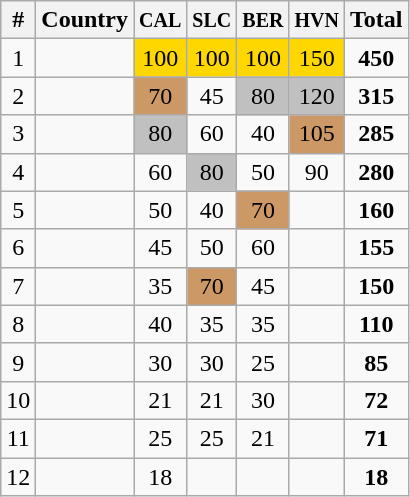<table class="wikitable sortable" style="text-align:center;">
<tr>
<th>#</th>
<th>Country</th>
<th><small>CAL</small></th>
<th><small>SLC</small></th>
<th><small>BER</small></th>
<th><small>HVN</small></th>
<th>Total</th>
</tr>
<tr>
<td>1</td>
<td align=left></td>
<td bgcolor=gold>100</td>
<td bgcolor=gold>100</td>
<td bgcolor=gold>100</td>
<td bgcolor=gold>150</td>
<td><strong>450</strong></td>
</tr>
<tr>
<td>2</td>
<td align=left></td>
<td bgcolor=cc9966>70</td>
<td>45</td>
<td bgcolor=silver>80</td>
<td bgcolor=silver>120</td>
<td><strong>315</strong></td>
</tr>
<tr>
<td>3</td>
<td align=left></td>
<td bgcolor=silver>80</td>
<td>60</td>
<td>40</td>
<td bgcolor=cc9966>105</td>
<td><strong>285</strong></td>
</tr>
<tr>
<td>4</td>
<td align=left></td>
<td>60</td>
<td bgcolor=silver>80</td>
<td>50</td>
<td>90</td>
<td><strong>280</strong></td>
</tr>
<tr>
<td>5</td>
<td align=left></td>
<td>50</td>
<td>40</td>
<td bgcolor=cc9966>70</td>
<td></td>
<td><strong>160</strong></td>
</tr>
<tr>
<td>6</td>
<td align=left></td>
<td>45</td>
<td>50</td>
<td>60</td>
<td></td>
<td><strong>155</strong></td>
</tr>
<tr>
<td>7</td>
<td align=left></td>
<td>35</td>
<td bgcolor=cc9966>70</td>
<td>45</td>
<td></td>
<td><strong>150</strong></td>
</tr>
<tr>
<td>8</td>
<td align=left></td>
<td>40</td>
<td>35</td>
<td>35</td>
<td></td>
<td><strong>110</strong></td>
</tr>
<tr>
<td>9</td>
<td align=left></td>
<td>30</td>
<td>30</td>
<td>25</td>
<td></td>
<td><strong>85</strong></td>
</tr>
<tr>
<td>10</td>
<td align=left></td>
<td>21</td>
<td>21</td>
<td>30</td>
<td></td>
<td><strong>72</strong></td>
</tr>
<tr>
<td>11</td>
<td align=left></td>
<td>25</td>
<td>25</td>
<td>21</td>
<td></td>
<td><strong>71</strong></td>
</tr>
<tr>
<td>12</td>
<td align=left></td>
<td>18</td>
<td></td>
<td></td>
<td></td>
<td><strong>18</strong></td>
</tr>
</table>
